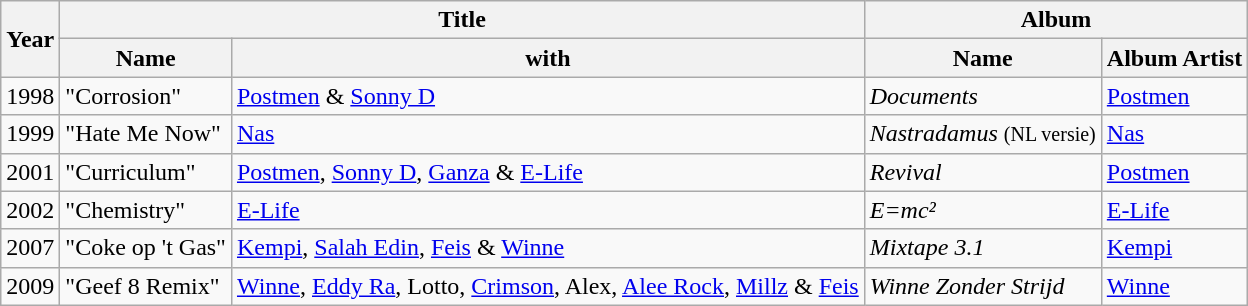<table class="wikitable" style="text-align:left">
<tr>
<th rowspan="2">Year</th>
<th colspan="2" align="center">Title</th>
<th colspan="2" align="center">Album</th>
</tr>
<tr>
<th align="center">Name</th>
<th align="center">with</th>
<th align="center">Name</th>
<th align="center">Album Artist</th>
</tr>
<tr>
<td>1998</td>
<td>"Corrosion"</td>
<td><a href='#'>Postmen</a> & <a href='#'>Sonny D</a></td>
<td><em>Documents</em></td>
<td><a href='#'>Postmen</a></td>
</tr>
<tr>
<td>1999</td>
<td>"Hate Me Now"</td>
<td><a href='#'>Nas</a></td>
<td><em>Nastradamus</em> <small>(NL versie)</small></td>
<td><a href='#'>Nas</a></td>
</tr>
<tr>
<td>2001</td>
<td>"Curriculum"</td>
<td><a href='#'>Postmen</a>, <a href='#'>Sonny D</a>, <a href='#'>Ganza</a> & <a href='#'>E-Life</a></td>
<td><em>Revival </em></td>
<td><a href='#'>Postmen</a></td>
</tr>
<tr>
<td>2002</td>
<td>"Chemistry"</td>
<td><a href='#'>E-Life</a></td>
<td><em>E=mc²</em></td>
<td><a href='#'>E-Life</a></td>
</tr>
<tr>
<td>2007</td>
<td>"Coke op 't Gas"</td>
<td><a href='#'>Kempi</a>, <a href='#'>Salah Edin</a>, <a href='#'>Feis</a> & <a href='#'>Winne</a></td>
<td><em>Mixtape 3.1</em></td>
<td><a href='#'>Kempi</a></td>
</tr>
<tr>
<td>2009</td>
<td>"Geef 8 Remix"</td>
<td><a href='#'>Winne</a>, <a href='#'>Eddy Ra</a>, Lotto, <a href='#'>Crimson</a>, Alex, <a href='#'>Alee Rock</a>, <a href='#'>Millz</a> & <a href='#'>Feis</a></td>
<td><em>Winne Zonder Strijd</em></td>
<td><a href='#'>Winne</a></td>
</tr>
</table>
